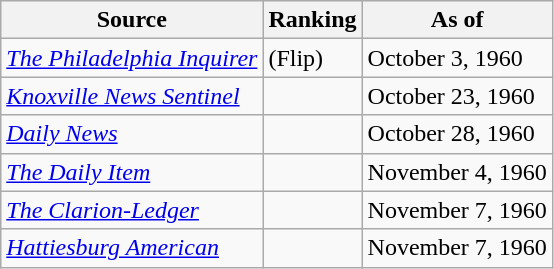<table class="wikitable">
<tr>
<th>Source</th>
<th>Ranking</th>
<th>As of</th>
</tr>
<tr>
<td><em><a href='#'>The Philadelphia Inquirer</a></em></td>
<td>(Flip)</td>
<td>October 3, 1960</td>
</tr>
<tr>
<td><em><a href='#'>Knoxville News Sentinel</a></em></td>
<td></td>
<td>October 23, 1960</td>
</tr>
<tr>
<td><em><a href='#'>Daily News</a></em></td>
<td></td>
<td>October 28, 1960</td>
</tr>
<tr>
<td align="left"><em><a href='#'>The Daily Item</a></em></td>
<td></td>
<td>November 4, 1960</td>
</tr>
<tr>
<td align="left"><em><a href='#'>The Clarion-Ledger</a></em></td>
<td></td>
<td>November 7, 1960</td>
</tr>
<tr>
<td align="left"><em><a href='#'>Hattiesburg American</a></em></td>
<td></td>
<td>November 7, 1960</td>
</tr>
</table>
